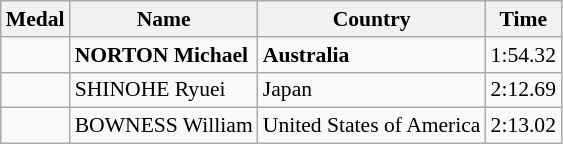<table class="wikitable sortable" style="font-size:90%">
<tr>
<th>Medal</th>
<th>Name</th>
<th>Country</th>
<th>Time</th>
</tr>
<tr>
<td></td>
<td><strong>NORTON Michael</strong></td>
<td><strong>Australia</strong></td>
<td>1:54.32</td>
</tr>
<tr>
<td></td>
<td>SHINOHE Ryuei</td>
<td>Japan</td>
<td>2:12.69</td>
</tr>
<tr>
<td></td>
<td>BOWNESS William</td>
<td>United States of America</td>
<td>2:13.02</td>
</tr>
</table>
